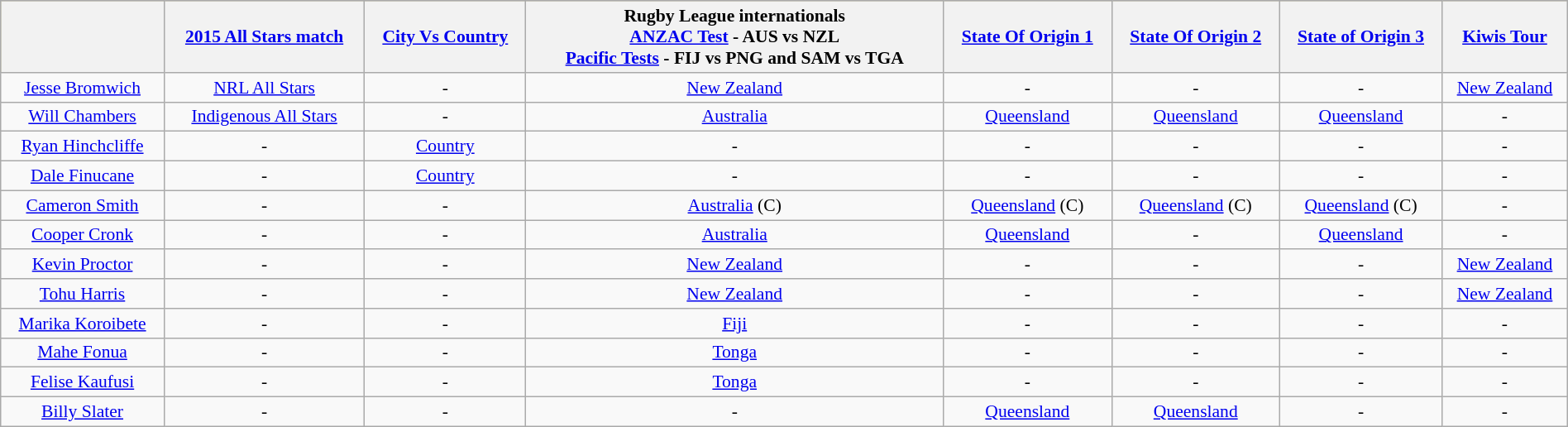<table class="wikitable"  style="width:100%; font-size:90%; text-align:center;">
<tr style="background:#bdb76b;">
<th></th>
<th><a href='#'>2015 All Stars match</a></th>
<th><a href='#'>City Vs Country</a></th>
<th>Rugby League internationals<br><a href='#'>ANZAC Test</a> - AUS vs NZL <br> <a href='#'>Pacific Tests</a> - FIJ vs PNG and SAM vs TGA</th>
<th><a href='#'>State Of Origin 1</a></th>
<th><a href='#'>State Of Origin 2</a></th>
<th><a href='#'>State of Origin 3</a></th>
<th><a href='#'>Kiwis Tour</a></th>
</tr>
<tr>
<td><a href='#'>Jesse Bromwich</a></td>
<td><a href='#'>NRL All Stars</a></td>
<td>-</td>
<td><a href='#'>New Zealand</a></td>
<td>-</td>
<td>-</td>
<td>-</td>
<td><a href='#'>New Zealand</a></td>
</tr>
<tr>
<td><a href='#'>Will Chambers</a></td>
<td><a href='#'>Indigenous All Stars</a></td>
<td>-</td>
<td><a href='#'>Australia</a></td>
<td><a href='#'>Queensland</a></td>
<td><a href='#'>Queensland</a></td>
<td><a href='#'>Queensland</a></td>
<td>-</td>
</tr>
<tr>
<td><a href='#'>Ryan Hinchcliffe</a></td>
<td>-</td>
<td><a href='#'>Country</a></td>
<td>-</td>
<td>-</td>
<td>-</td>
<td>-</td>
<td>-</td>
</tr>
<tr>
<td><a href='#'>Dale Finucane</a></td>
<td>-</td>
<td><a href='#'>Country</a></td>
<td>-</td>
<td>-</td>
<td>-</td>
<td>-</td>
<td>-</td>
</tr>
<tr>
<td><a href='#'>Cameron Smith</a></td>
<td>-</td>
<td>-</td>
<td><a href='#'>Australia</a> (C)</td>
<td><a href='#'>Queensland</a> (C)</td>
<td><a href='#'>Queensland</a> (C)</td>
<td><a href='#'>Queensland</a> (C)</td>
<td>-</td>
</tr>
<tr>
<td><a href='#'>Cooper Cronk</a></td>
<td>-</td>
<td>-</td>
<td><a href='#'>Australia</a></td>
<td><a href='#'>Queensland</a></td>
<td>-</td>
<td><a href='#'>Queensland</a></td>
<td>-</td>
</tr>
<tr>
<td><a href='#'>Kevin Proctor</a></td>
<td>-</td>
<td>-</td>
<td><a href='#'>New Zealand</a></td>
<td>-</td>
<td>-</td>
<td>-</td>
<td><a href='#'>New Zealand</a></td>
</tr>
<tr>
<td><a href='#'>Tohu Harris</a></td>
<td>-</td>
<td>-</td>
<td><a href='#'>New Zealand</a></td>
<td>-</td>
<td>-</td>
<td>-</td>
<td><a href='#'>New Zealand</a></td>
</tr>
<tr>
<td><a href='#'>Marika Koroibete</a></td>
<td>-</td>
<td>-</td>
<td><a href='#'>Fiji</a></td>
<td>-</td>
<td>-</td>
<td>-</td>
<td>-</td>
</tr>
<tr>
<td><a href='#'>Mahe Fonua</a></td>
<td>-</td>
<td>-</td>
<td><a href='#'>Tonga</a></td>
<td>-</td>
<td>-</td>
<td>-</td>
<td>-</td>
</tr>
<tr>
<td><a href='#'>Felise Kaufusi</a></td>
<td>-</td>
<td>-</td>
<td><a href='#'>Tonga</a></td>
<td>-</td>
<td>-</td>
<td>-</td>
<td>-</td>
</tr>
<tr>
<td><a href='#'>Billy Slater</a></td>
<td>-</td>
<td>-</td>
<td>-</td>
<td><a href='#'>Queensland</a></td>
<td><a href='#'>Queensland</a></td>
<td>-</td>
<td>-</td>
</tr>
</table>
